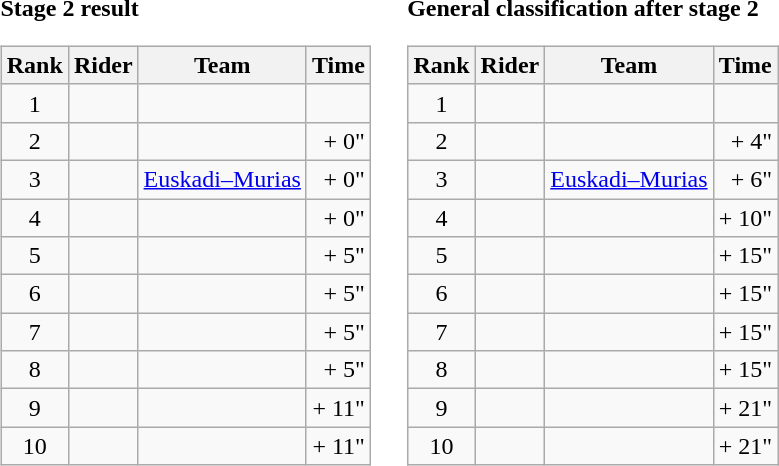<table>
<tr>
<td><strong>Stage 2 result</strong><br><table class="wikitable">
<tr>
<th scope="col">Rank</th>
<th scope="col">Rider</th>
<th scope="col">Team</th>
<th scope="col">Time</th>
</tr>
<tr>
<td style="text-align:center;">1</td>
<td></td>
<td></td>
<td style="text-align:right;"></td>
</tr>
<tr>
<td style="text-align:center;">2</td>
<td></td>
<td></td>
<td style="text-align:right;">+ 0"</td>
</tr>
<tr>
<td style="text-align:center;">3</td>
<td></td>
<td><a href='#'>Euskadi–Murias</a></td>
<td style="text-align:right;">+ 0"</td>
</tr>
<tr>
<td style="text-align:center;">4</td>
<td></td>
<td></td>
<td style="text-align:right;">+ 0"</td>
</tr>
<tr>
<td style="text-align:center;">5</td>
<td></td>
<td></td>
<td style="text-align:right;">+ 5"</td>
</tr>
<tr>
<td style="text-align:center;">6</td>
<td></td>
<td></td>
<td style="text-align:right;">+ 5"</td>
</tr>
<tr>
<td style="text-align:center;">7</td>
<td></td>
<td></td>
<td style="text-align:right;">+ 5"</td>
</tr>
<tr>
<td style="text-align:center;">8</td>
<td></td>
<td></td>
<td style="text-align:right;">+ 5"</td>
</tr>
<tr>
<td style="text-align:center;">9</td>
<td></td>
<td></td>
<td style="text-align:right;">+ 11"</td>
</tr>
<tr>
<td style="text-align:center;">10</td>
<td></td>
<td></td>
<td style="text-align:right;">+ 11"</td>
</tr>
</table>
</td>
<td></td>
<td><strong>General classification after stage 2</strong><br><table class="wikitable">
<tr>
<th scope="col">Rank</th>
<th scope="col">Rider</th>
<th scope="col">Team</th>
<th scope="col">Time</th>
</tr>
<tr>
<td style="text-align:center;">1</td>
<td></td>
<td></td>
<td style="text-align:right;"></td>
</tr>
<tr>
<td style="text-align:center;">2</td>
<td></td>
<td></td>
<td style="text-align:right;">+ 4"</td>
</tr>
<tr>
<td style="text-align:center;">3</td>
<td></td>
<td><a href='#'>Euskadi–Murias</a></td>
<td style="text-align:right;">+ 6"</td>
</tr>
<tr>
<td style="text-align:center;">4</td>
<td></td>
<td></td>
<td style="text-align:right;">+ 10"</td>
</tr>
<tr>
<td style="text-align:center;">5</td>
<td></td>
<td></td>
<td style="text-align:right;">+ 15"</td>
</tr>
<tr>
<td style="text-align:center;">6</td>
<td></td>
<td></td>
<td style="text-align:right;">+ 15"</td>
</tr>
<tr>
<td style="text-align:center;">7</td>
<td></td>
<td></td>
<td style="text-align:right;">+ 15"</td>
</tr>
<tr>
<td style="text-align:center;">8</td>
<td></td>
<td></td>
<td style="text-align:right;">+ 15"</td>
</tr>
<tr>
<td style="text-align:center;">9</td>
<td></td>
<td></td>
<td style="text-align:right;">+ 21"</td>
</tr>
<tr>
<td style="text-align:center;">10</td>
<td></td>
<td></td>
<td style="text-align:right;">+ 21"</td>
</tr>
</table>
</td>
</tr>
</table>
